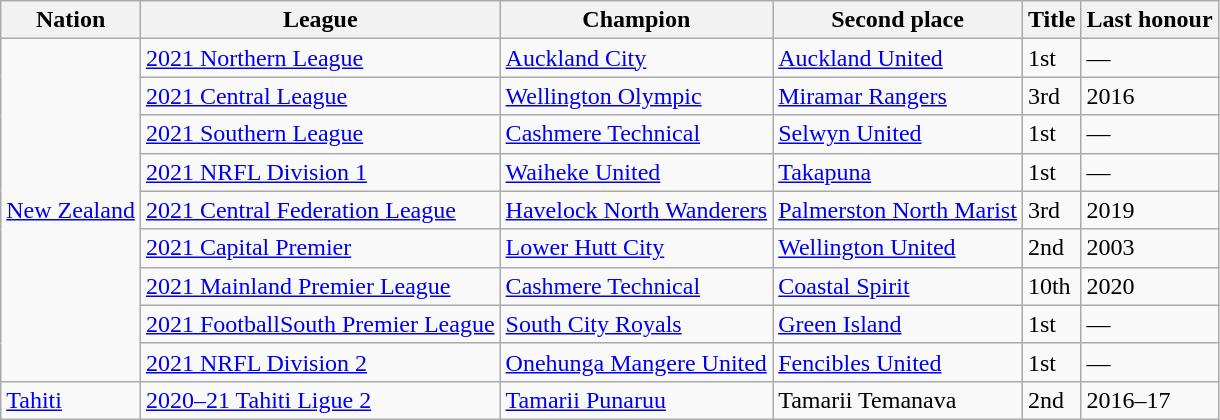<table class="wikitable sortable">
<tr>
<th>Nation</th>
<th>League</th>
<th>Champion</th>
<th>Second place</th>
<th data-sort-type="number">Title</th>
<th>Last honour</th>
</tr>
<tr>
<td rowspan=9> <a href='#'>New Zealand</a></td>
<td><a href='#'>2021 Northern League</a></td>
<td><a href='#'>Auckland City</a></td>
<td><a href='#'>Auckland United</a></td>
<td>1st</td>
<td>—</td>
</tr>
<tr>
<td><a href='#'>2021 Central League</a></td>
<td><a href='#'>Wellington Olympic</a></td>
<td><a href='#'>Miramar Rangers</a></td>
<td>3rd</td>
<td>2016</td>
</tr>
<tr>
<td><a href='#'>2021 Southern League</a></td>
<td><a href='#'>Cashmere Technical</a></td>
<td><a href='#'>Selwyn United</a></td>
<td>1st</td>
<td>—</td>
</tr>
<tr>
<td><a href='#'>2021 NRFL Division 1</a></td>
<td><a href='#'>Waiheke United</a></td>
<td><a href='#'>Takapuna</a></td>
<td>1st</td>
<td>—</td>
</tr>
<tr>
<td><a href='#'>2021 Central Federation League</a></td>
<td><a href='#'>Havelock North Wanderers</a></td>
<td><a href='#'>Palmerston North Marist</a></td>
<td>3rd</td>
<td>2019</td>
</tr>
<tr>
<td><a href='#'>2021 Capital Premier</a></td>
<td><a href='#'>Lower Hutt City</a></td>
<td><a href='#'>Wellington United</a></td>
<td>2nd</td>
<td>2003</td>
</tr>
<tr>
<td><a href='#'>2021 Mainland Premier League</a></td>
<td><a href='#'>Cashmere Technical</a></td>
<td><a href='#'>Coastal Spirit</a></td>
<td>10th</td>
<td>2020</td>
</tr>
<tr>
<td><a href='#'>2021 FootballSouth Premier League</a></td>
<td><a href='#'>South City Royals</a></td>
<td><a href='#'>Green Island</a></td>
<td>1st</td>
<td>—</td>
</tr>
<tr>
<td><a href='#'>2021 NRFL Division 2</a></td>
<td><a href='#'>Onehunga Mangere United</a></td>
<td><a href='#'>Fencibles United</a></td>
<td>1st</td>
<td>—</td>
</tr>
<tr>
<td> <a href='#'>Tahiti</a></td>
<td><a href='#'>2020–21 Tahiti Ligue 2</a></td>
<td><a href='#'>Tamarii Punaruu</a></td>
<td>Tamarii Temanava</td>
<td>2nd</td>
<td>2016–17</td>
</tr>
</table>
